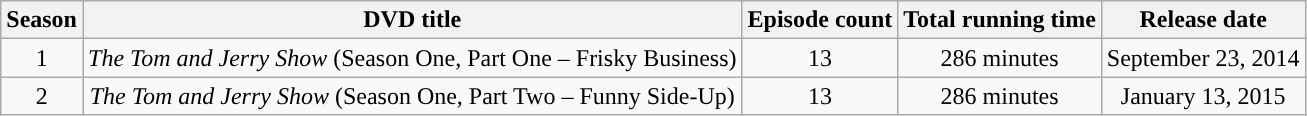<table class="wikitable" style="vertical-align:top;">
<tr>
<th>Season</th>
<th colspan="2">DVD title</th>
<th>Episode count</th>
<th>Total running time</th>
<th>Release date</th>
</tr>
<tr style="text-align:center;">
<td>1</td>
<td colspan="2"><em>The Tom and Jerry Show</em> (Season One, Part One – Frisky Business)</td>
<td>13</td>
<td>286 minutes</td>
<td>September 23, 2014</td>
</tr>
<tr>
<td style="text-align:center;">2</td>
<td colspan="2" style="text-align:center;"><em>The Tom and Jerry Show</em> (Season One, Part Two – Funny Side-Up)</td>
<td style="text-align:center;">13</td>
<td style="text-align:center;">286 minutes</td>
<td style="text-align:center;">January 13, 2015</td>
</tr>
</table>
